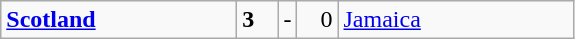<table class="wikitable">
<tr>
<td width=150> <strong><a href='#'>Scotland</a></strong></td>
<td style="width:20px; text-align:left;"><strong>3</strong></td>
<td>-</td>
<td style="width:20px; text-align:right;">0</td>
<td width=150> <a href='#'>Jamaica</a></td>
</tr>
</table>
